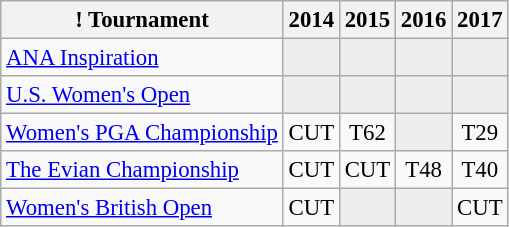<table class="wikitable" style="font-size:95%;text-align:center;">
<tr>
<th>! Tournament</th>
<th>2014</th>
<th>2015</th>
<th>2016</th>
<th>2017</th>
</tr>
<tr>
<td align=left><a href='#'>ANA Inspiration</a></td>
<td style="background:#eeeeee;"></td>
<td style="background:#eeeeee;"></td>
<td style="background:#eeeeee;"></td>
<td style="background:#eeeeee;"></td>
</tr>
<tr>
<td align=left><a href='#'>U.S. Women's Open</a></td>
<td style="background:#eeeeee;"></td>
<td style="background:#eeeeee;"></td>
<td style="background:#eeeeee;"></td>
<td style="background:#eeeeee;"></td>
</tr>
<tr>
<td align=left><a href='#'>Women's PGA Championship</a></td>
<td>CUT</td>
<td>T62</td>
<td style="background:#eeeeee;"></td>
<td>T29</td>
</tr>
<tr>
<td align=left><a href='#'>The Evian Championship</a></td>
<td>CUT</td>
<td>CUT</td>
<td>T48</td>
<td>T40</td>
</tr>
<tr>
<td align=left><a href='#'>Women's British Open</a></td>
<td>CUT</td>
<td style="background:#eeeeee;"></td>
<td style="background:#eeeeee;"></td>
<td>CUT</td>
</tr>
</table>
